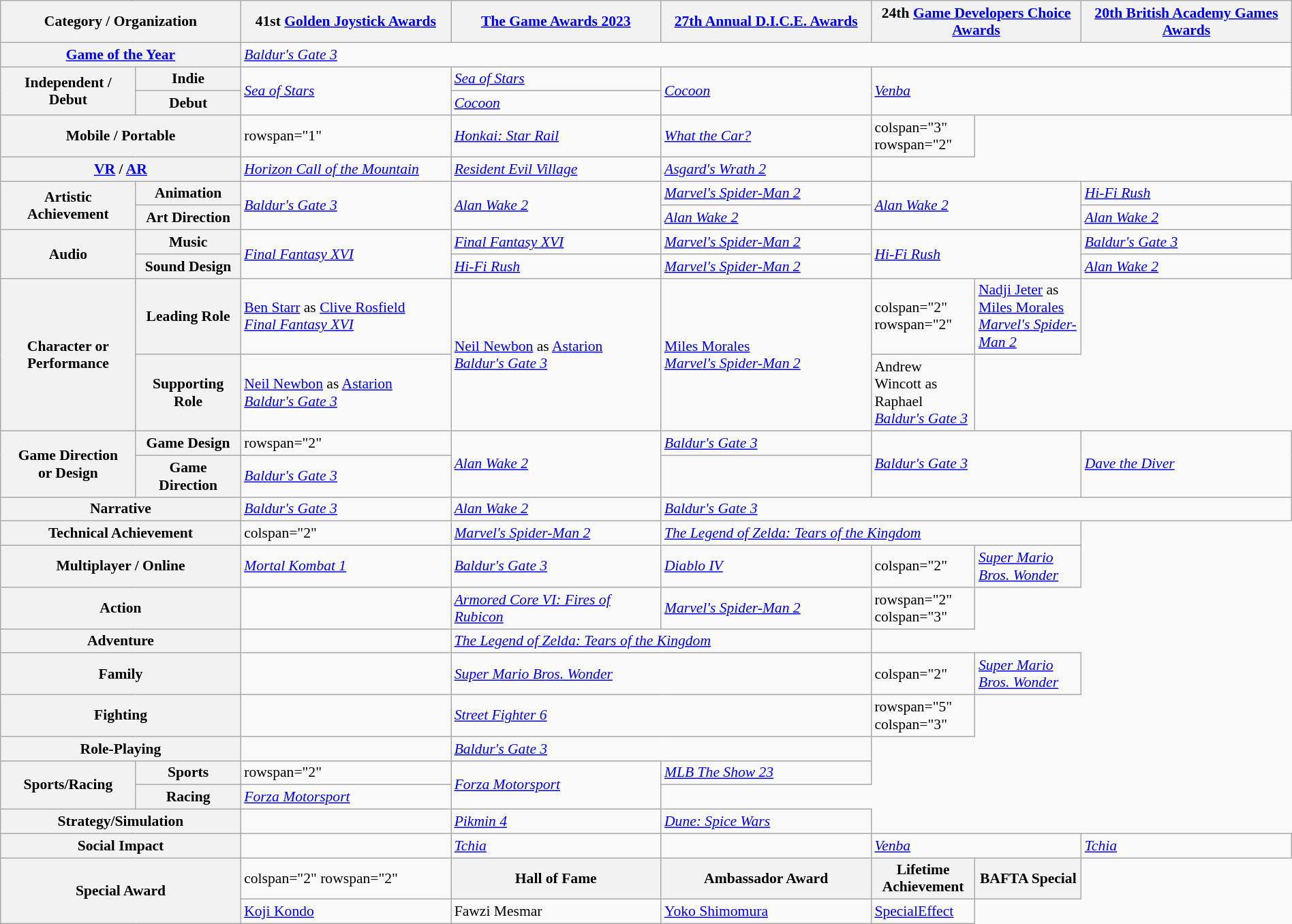<table class="wikitable" style="border:none; margin:0; width:100%; font-size: 90%;">
<tr>
<th colspan="2" style="width:16%;">Category / Organization</th>
<th ! style="width:14%;">41st <a href='#'>Golden Joystick Awards</a><br></th>
<th ! style="width:14%;"><a href='#'>The Game Awards 2023</a><br></th>
<th ! style="width:14%;"><a href='#'>27th Annual D.I.C.E. Awards</a><br></th>
<th ! style="width:14%;" colspan="2">24th <a href='#'>Game Developers Choice Awards</a><br></th>
<th ! style="width:14%;"><a href='#'>20th British Academy Games Awards</a><br></th>
</tr>
<tr>
<th scope="row" colspan="2"><a href='#'>Game of the Year</a></th>
<td colspan="6"><em><a href='#'>Baldur's Gate 3</a></em></td>
</tr>
<tr>
<th scope="row"  rowspan="2" style="width:9%;">Independent / Debut</th>
<th>Indie</th>
<td rowspan="2"><em><a href='#'>Sea of Stars</a></em></td>
<td><em><a href='#'>Sea of Stars</a></em></td>
<td rowspan="2"><em><a href='#'>Cocoon</a></em></td>
<td rowspan="2" colspan="3"><em><a href='#'>Venba</a></em></td>
</tr>
<tr>
<th scope="row">Debut</th>
<td><em><a href='#'>Cocoon</a></em></td>
</tr>
<tr>
<th scope="row" colspan="2">Mobile / Portable</th>
<td>rowspan="1" </td>
<td><em><a href='#'>Honkai: Star Rail</a></em></td>
<td><em><a href='#'>What the Car?</a></em></td>
<td>colspan="3" rowspan="2" </td>
</tr>
<tr>
<th scope="row" colspan="2"><a href='#'>VR</a> / <a href='#'>AR</a></th>
<td><em><a href='#'>Horizon Call of the Mountain</a></em></td>
<td><em><a href='#'>Resident Evil Village</a></em></td>
<td><em><a href='#'>Asgard's Wrath 2</a></em></td>
</tr>
<tr>
<th scope="row" rowspan="2" style="width:9%;">Artistic Achievement</th>
<th>Animation</th>
<td rowspan="2"><em><a href='#'>Baldur's Gate 3</a></em></td>
<td rowspan="2"><em><a href='#'>Alan Wake 2</a></em></td>
<td><em><a href='#'>Marvel's Spider-Man 2</a></em></td>
<td rowspan="2" colspan="2"><em><a href='#'>Alan Wake 2</a></em></td>
<td><em><a href='#'>Hi-Fi Rush</a></em></td>
</tr>
<tr>
<th scope="row">Art Direction</th>
<td><em><a href='#'>Alan Wake 2</a></em></td>
<td><em><a href='#'>Alan Wake 2</a></em></td>
</tr>
<tr>
<th scope="row" rowspan="2" style="width:9%;">Audio</th>
<th>Music</th>
<td rowspan="2"><em><a href='#'>Final Fantasy XVI</a></em></td>
<td><em><a href='#'>Final Fantasy XVI</a></em></td>
<td><em><a href='#'>Marvel's Spider-Man 2</a></em></td>
<td colspan="2" rowspan="2"><em><a href='#'>Hi-Fi Rush</a></em></td>
<td><em><a href='#'>Baldur's Gate 3</a></em></td>
</tr>
<tr>
<th scope="row">Sound Design</th>
<td><em><a href='#'>Hi-Fi Rush</a></em></td>
<td><em><a href='#'>Marvel's Spider-Man 2</a></em></td>
<td><em><a href='#'>Alan Wake 2</a></em></td>
</tr>
<tr>
<th scope="row" rowspan="2">Character or Performance</th>
<th>Leading Role</th>
<td><a href='#'>Ben Starr</a> as <a href='#'>Clive Rosfield</a><br><em><a href='#'>Final Fantasy XVI</a></em></td>
<td rowspan="2"><a href='#'>Neil Newbon</a> as <a href='#'>Astarion</a><br> <em><a href='#'>Baldur's Gate 3</a></em></td>
<td rowspan="2"><a href='#'>Miles Morales</a> <br><em><a href='#'>Marvel's Spider-Man 2</a></em></td>
<td>colspan="2" rowspan="2" </td>
<td><a href='#'>Nadji Jeter</a> as <a href='#'>Miles Morales</a><br><em><a href='#'>Marvel's Spider-Man 2</a></em></td>
</tr>
<tr>
<th scope="row">Supporting Role</th>
<td><a href='#'>Neil Newbon</a> as <a href='#'>Astarion</a><br> <em><a href='#'>Baldur's Gate 3</a></em></td>
<td>Andrew Wincott as Raphael<br><em><a href='#'>Baldur's Gate 3</a></em></td>
</tr>
<tr>
<th scope="row" rowspan="2" style="width:9%;">Game Direction <br>or Design</th>
<th>Game Design</th>
<td>rowspan="2" </td>
<td rowspan="2"><em><a href='#'>Alan Wake 2</a></em></td>
<td><em><a href='#'>Baldur's Gate 3</a></em></td>
<td colspan="2" rowspan="2"><em><a href='#'>Baldur's Gate 3</a></em></td>
<td rowspan="2"><em><a href='#'>Dave the Diver</a></em></td>
</tr>
<tr>
<th scope="row">Game Direction</th>
<td><em><a href='#'>Baldur's Gate 3</a></em></td>
</tr>
<tr>
<th scope="row" colspan="2">Narrative</th>
<td><em><a href='#'>Baldur's Gate 3</a></em></td>
<td><em><a href='#'>Alan Wake 2</a></em></td>
<td colspan="4"><em><a href='#'>Baldur's Gate 3</a></em></td>
</tr>
<tr>
<th scope="row" colspan="2">Technical Achievement</th>
<td>colspan="2" </td>
<td><em><a href='#'>Marvel's Spider-Man 2</a></em></td>
<td colspan="3"><em><a href='#'>The Legend of Zelda: Tears of the Kingdom</a></em></td>
</tr>
<tr>
<th scope="row" colspan="2">Multiplayer / Online</th>
<td><em><a href='#'>Mortal Kombat 1</a></em></td>
<td><em><a href='#'>Baldur's Gate 3</a></em></td>
<td><em><a href='#'>Diablo IV</a></em></td>
<td>colspan="2" </td>
<td><em><a href='#'>Super Mario Bros. Wonder</a></em></td>
</tr>
<tr>
<th scope="row" colspan="2">Action</th>
<td></td>
<td><em><a href='#'>Armored Core VI: Fires of Rubicon</a></em></td>
<td><em><a href='#'>Marvel's Spider-Man 2</a></em></td>
<td>rowspan="2" colspan="3" </td>
</tr>
<tr>
<th scope="row" colspan="2">Adventure</th>
<td></td>
<td colspan="2"><em><a href='#'>The Legend of Zelda: Tears of the Kingdom</a></em></td>
</tr>
<tr>
<th scope="row" colspan="2">Family</th>
<td></td>
<td colspan="2"><em><a href='#'>Super Mario Bros. Wonder</a></em></td>
<td>colspan="2" </td>
<td><em><a href='#'>Super Mario Bros. Wonder</a></em></td>
</tr>
<tr>
<th scope="row" colspan="2">Fighting</th>
<td></td>
<td colspan="2"><em><a href='#'>Street Fighter 6</a></em></td>
<td>rowspan="5" colspan="3" </td>
</tr>
<tr>
<th scope="row" colspan="2">Role-Playing</th>
<td></td>
<td colspan="2"><em><a href='#'>Baldur's Gate 3</a></em></td>
</tr>
<tr>
<th scope="row" rowspan="2">Sports/Racing</th>
<th>Sports</th>
<td>rowspan="2" </td>
<td rowspan="2"><em><a href='#'>Forza Motorsport</a></em></td>
<td><em><a href='#'>MLB The Show 23</a></em></td>
</tr>
<tr>
<th>Racing</th>
<td><em><a href='#'>Forza Motorsport</a></em></td>
</tr>
<tr>
<th scope="row" colspan="2">Strategy/Simulation</th>
<td></td>
<td><em><a href='#'>Pikmin 4</a></em></td>
<td><em><a href='#'>Dune: Spice Wars</a></em></td>
</tr>
<tr>
<th scope="row" colspan="2">Social Impact</th>
<td></td>
<td><em><a href='#'>Tchia</a></em></td>
<td></td>
<td colspan="2"><em><a href='#'>Venba</a></em></td>
<td><em><a href='#'>Tchia</a></em></td>
</tr>
<tr>
<th scope="row" rowspan="2" colspan="2">Special Award</th>
<td>colspan="2" rowspan="2" </td>
<th width="7%">Hall of Fame</th>
<th width="7%">Ambassador Award</th>
<th>Lifetime Achievement</th>
<th>BAFTA Special</th>
</tr>
<tr>
<td><a href='#'>Koji Kondo</a></td>
<td>Fawzi Mesmar</td>
<td><a href='#'>Yoko Shimomura</a></td>
<td><a href='#'>SpecialEffect</a></td>
</tr>
</table>
